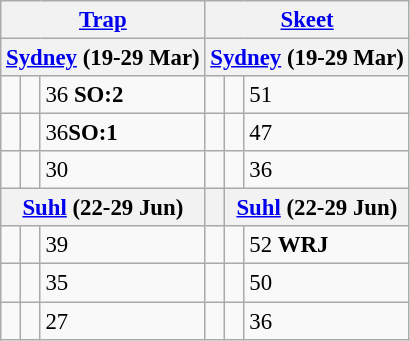<table class="wikitable" style="font-size: 95%">
<tr>
<th colspan="3"><a href='#'>Trap</a></th>
<th colspan="3"><a href='#'>Skeet</a></th>
</tr>
<tr>
<th colspan="3"><strong><a href='#'>Sydney</a>  (19-29 Mar)</strong></th>
<th colspan="3"><strong><a href='#'>Sydney</a>  (19-29 Mar)</strong></th>
</tr>
<tr>
<td></td>
<td></td>
<td>36 <strong>SO:2</strong></td>
<td></td>
<td></td>
<td>51</td>
</tr>
<tr>
<td></td>
<td></td>
<td>36<strong>SO:1</strong></td>
<td></td>
<td></td>
<td>47</td>
</tr>
<tr>
<td></td>
<td></td>
<td>30</td>
<td></td>
<td></td>
<td>36</td>
</tr>
<tr>
<th colspan="3"><strong><a href='#'>Suhl</a></strong> <strong> (22-29 Jun)</strong></th>
<th></th>
<th colspan="3"><strong><a href='#'>Suhl</a></strong> <strong> (22-29 Jun)</strong></th>
</tr>
<tr>
<td></td>
<td></td>
<td>39</td>
<td></td>
<td></td>
<td>52 <strong>WRJ</strong></td>
</tr>
<tr>
<td></td>
<td></td>
<td>35</td>
<td></td>
<td></td>
<td>50</td>
</tr>
<tr>
<td></td>
<td></td>
<td>27</td>
<td></td>
<td></td>
<td>36</td>
</tr>
</table>
